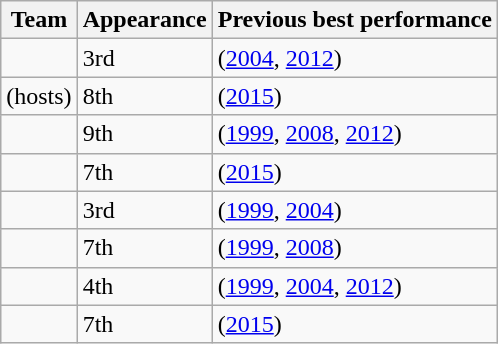<table class="wikitable sortable">
<tr>
<th>Team</th>
<th data-sort-type="number">Appearance</th>
<th>Previous best performance</th>
</tr>
<tr>
<td></td>
<td>3rd</td>
<td> (<a href='#'>2004</a>, <a href='#'>2012</a>)</td>
</tr>
<tr>
<td> (hosts)</td>
<td>8th</td>
<td> (<a href='#'>2015</a>)</td>
</tr>
<tr>
<td></td>
<td>9th</td>
<td> (<a href='#'>1999</a>, <a href='#'>2008</a>, <a href='#'>2012</a>)</td>
</tr>
<tr>
<td></td>
<td>7th</td>
<td> (<a href='#'>2015</a>)</td>
</tr>
<tr>
<td></td>
<td>3rd</td>
<td> (<a href='#'>1999</a>, <a href='#'>2004</a>)</td>
</tr>
<tr>
<td></td>
<td>7th</td>
<td> (<a href='#'>1999</a>, <a href='#'>2008</a>)</td>
</tr>
<tr>
<td></td>
<td>4th</td>
<td> (<a href='#'>1999</a>, <a href='#'>2004</a>, <a href='#'>2012</a>)</td>
</tr>
<tr>
<td></td>
<td>7th</td>
<td> (<a href='#'>2015</a>)</td>
</tr>
</table>
